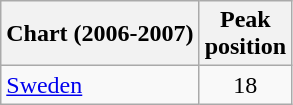<table class="wikitable">
<tr>
<th align="left">Chart (2006-2007)</th>
<th align="center">Peak<br>position</th>
</tr>
<tr>
<td align="left"><a href='#'>Sweden</a></td>
<td align="center">18</td>
</tr>
</table>
